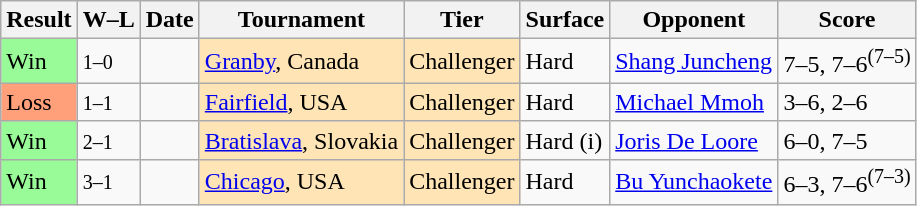<table class="sortable wikitable">
<tr>
<th>Result</th>
<th class="unsortable">W–L</th>
<th>Date</th>
<th>Tournament</th>
<th>Tier</th>
<th>Surface</th>
<th>Opponent</th>
<th class="unsortable">Score</th>
</tr>
<tr>
<td bgcolor=98fb98>Win</td>
<td><small>1–0</small></td>
<td><a href='#'></a></td>
<td bgcolor=moccasin><a href='#'>Granby</a>, Canada</td>
<td bgcolor=moccasin>Challenger</td>
<td>Hard</td>
<td> <a href='#'>Shang Juncheng</a></td>
<td>7–5, 7–6<sup>(7–5)</sup></td>
</tr>
<tr>
<td bgcolor=ffa07a>Loss</td>
<td><small>1–1</small></td>
<td><a href='#'></a></td>
<td bgcolor=moccasin><a href='#'>Fairfield</a>, USA</td>
<td bgcolor=moccasin>Challenger</td>
<td>Hard</td>
<td> <a href='#'>Michael Mmoh</a></td>
<td>3–6, 2–6</td>
</tr>
<tr>
<td bgcolor=98fb98>Win</td>
<td><small>2–1</small></td>
<td><a href='#'></a></td>
<td bgcolor=moccasin><a href='#'>Bratislava</a>, Slovakia</td>
<td bgcolor=moccasin>Challenger</td>
<td>Hard (i)</td>
<td> <a href='#'>Joris De Loore</a></td>
<td>6–0, 7–5</td>
</tr>
<tr>
<td bgcolor=98fb98>Win</td>
<td><small>3–1</small></td>
<td><a href='#'></a></td>
<td bgcolor=moccasin><a href='#'>Chicago</a>, USA</td>
<td bgcolor=moccasin>Challenger</td>
<td>Hard</td>
<td> <a href='#'>Bu Yunchaokete</a></td>
<td>6–3, 7–6<sup>(7–3)</sup></td>
</tr>
</table>
